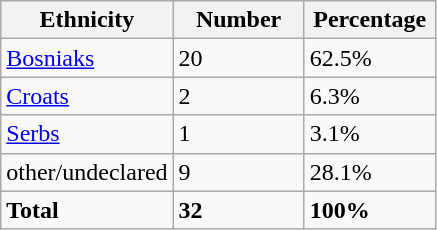<table class="wikitable">
<tr>
<th width="100px">Ethnicity</th>
<th width="80px">Number</th>
<th width="80px">Percentage</th>
</tr>
<tr>
<td><a href='#'>Bosniaks</a></td>
<td>20</td>
<td>62.5%</td>
</tr>
<tr>
<td><a href='#'>Croats</a></td>
<td>2</td>
<td>6.3%</td>
</tr>
<tr>
<td><a href='#'>Serbs</a></td>
<td>1</td>
<td>3.1%</td>
</tr>
<tr>
<td>other/undeclared</td>
<td>9</td>
<td>28.1%</td>
</tr>
<tr>
<td><strong>Total</strong></td>
<td><strong>32</strong></td>
<td><strong>100%</strong></td>
</tr>
</table>
